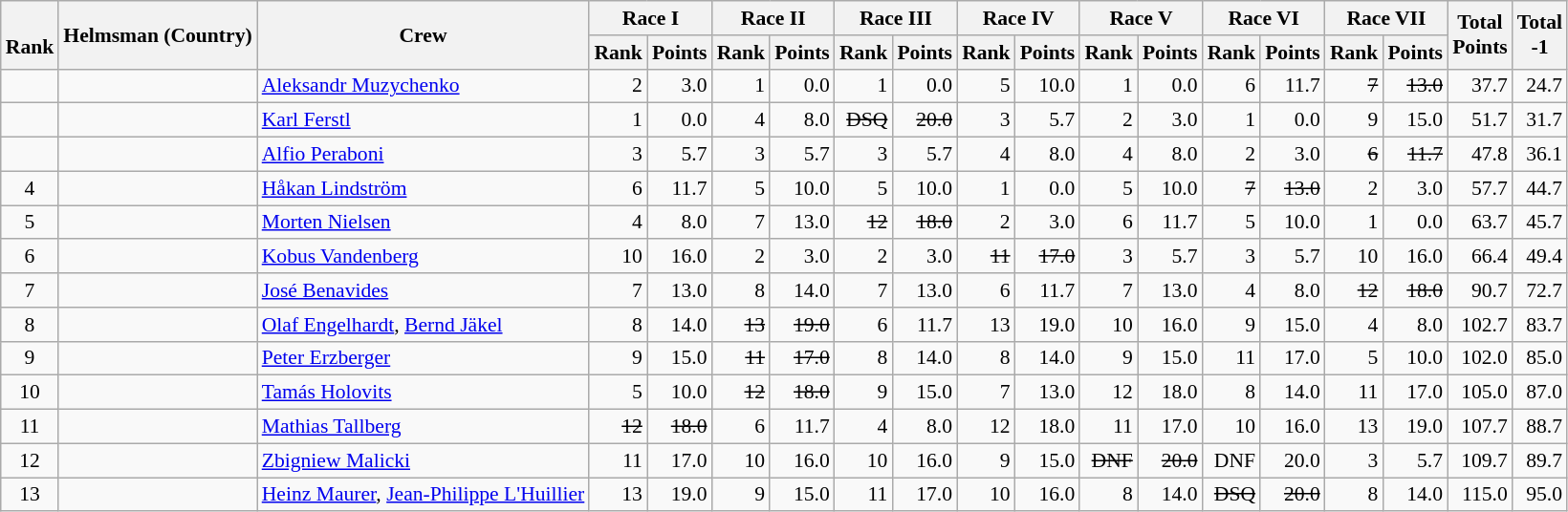<table class="wikitable" style="text-align:right; font-size:90%">
<tr>
<th rowspan="2"><br>Rank</th>
<th rowspan="2">Helmsman (Country)</th>
<th rowspan="2">Crew</th>
<th colspan="2">Race I</th>
<th colspan="2">Race II</th>
<th colspan="2">Race III</th>
<th colspan="2">Race IV</th>
<th colspan="2">Race V</th>
<th colspan="2">Race VI</th>
<th colspan="2">Race VII</th>
<th rowspan="2">Total <br>Points <br> </th>
<th rowspan="2">Total<br>-1<br> </th>
</tr>
<tr>
<th>Rank</th>
<th>Points</th>
<th>Rank</th>
<th>Points</th>
<th>Rank</th>
<th>Points</th>
<th>Rank</th>
<th>Points</th>
<th>Rank</th>
<th>Points</th>
<th>Rank</th>
<th>Points</th>
<th>Rank</th>
<th>Points</th>
</tr>
<tr style="vertical-align:top;">
<td align=center></td>
<td align=left></td>
<td align=left><a href='#'>Aleksandr Muzychenko</a> </td>
<td>2</td>
<td>3.0</td>
<td>1</td>
<td>0.0</td>
<td>1</td>
<td>0.0</td>
<td>5</td>
<td>10.0</td>
<td>1</td>
<td>0.0</td>
<td>6</td>
<td>11.7</td>
<td><s>7</s></td>
<td><s>13.0</s></td>
<td>37.7</td>
<td>24.7</td>
</tr>
<tr>
<td align=center></td>
<td align=left></td>
<td align=left><a href='#'>Karl Ferstl</a> </td>
<td>1</td>
<td>0.0</td>
<td>4</td>
<td>8.0</td>
<td><s>DSQ</s></td>
<td><s>20.0</s></td>
<td>3</td>
<td>5.7</td>
<td>2</td>
<td>3.0</td>
<td>1</td>
<td>0.0</td>
<td>9</td>
<td>15.0</td>
<td>51.7</td>
<td>31.7</td>
</tr>
<tr>
<td align=center></td>
<td align=left></td>
<td align=left><a href='#'>Alfio Peraboni</a> </td>
<td>3</td>
<td>5.7</td>
<td>3</td>
<td>5.7</td>
<td>3</td>
<td>5.7</td>
<td>4</td>
<td>8.0</td>
<td>4</td>
<td>8.0</td>
<td>2</td>
<td>3.0</td>
<td><s>6</s></td>
<td><s>11.7</s></td>
<td>47.8</td>
<td>36.1</td>
</tr>
<tr>
<td align=center>4</td>
<td align=left></td>
<td align=left><a href='#'>Håkan Lindström</a> </td>
<td>6</td>
<td>11.7</td>
<td>5</td>
<td>10.0</td>
<td>5</td>
<td>10.0</td>
<td>1</td>
<td>0.0</td>
<td>5</td>
<td>10.0</td>
<td><s>7</s></td>
<td><s>13.0</s></td>
<td>2</td>
<td>3.0</td>
<td>57.7</td>
<td>44.7</td>
</tr>
<tr>
<td align=center>5</td>
<td align=left></td>
<td align=left><a href='#'>Morten Nielsen</a> </td>
<td>4</td>
<td>8.0</td>
<td>7</td>
<td>13.0</td>
<td><s>12</s></td>
<td><s>18.0</s></td>
<td>2</td>
<td>3.0</td>
<td>6</td>
<td>11.7</td>
<td>5</td>
<td>10.0</td>
<td>1</td>
<td>0.0</td>
<td>63.7</td>
<td>45.7</td>
</tr>
<tr>
<td align=center>6</td>
<td align=left></td>
<td align=left><a href='#'>Kobus Vandenberg</a> </td>
<td>10</td>
<td>16.0</td>
<td>2</td>
<td>3.0</td>
<td>2</td>
<td>3.0</td>
<td><s>11</s></td>
<td><s>17.0</s></td>
<td>3</td>
<td>5.7</td>
<td>3</td>
<td>5.7</td>
<td>10</td>
<td>16.0</td>
<td>66.4</td>
<td>49.4</td>
</tr>
<tr>
<td align=center>7</td>
<td align=left></td>
<td align=left><a href='#'>José Benavides</a> </td>
<td>7</td>
<td>13.0</td>
<td>8</td>
<td>14.0</td>
<td>7</td>
<td>13.0</td>
<td>6</td>
<td>11.7</td>
<td>7</td>
<td>13.0</td>
<td>4</td>
<td>8.0</td>
<td><s>12</s></td>
<td><s>18.0</s></td>
<td>90.7</td>
<td>72.7</td>
</tr>
<tr>
<td align=center>8</td>
<td align=left></td>
<td align=left><a href='#'>Olaf Engelhardt</a>, <a href='#'>Bernd Jäkel</a> </td>
<td>8</td>
<td>14.0</td>
<td><s>13</s></td>
<td><s>19.0</s></td>
<td>6</td>
<td>11.7</td>
<td>13</td>
<td>19.0</td>
<td>10</td>
<td>16.0</td>
<td>9</td>
<td>15.0</td>
<td>4</td>
<td>8.0</td>
<td>102.7</td>
<td>83.7</td>
</tr>
<tr>
<td align=center>9</td>
<td align=left></td>
<td align=left><a href='#'>Peter Erzberger</a> </td>
<td>9</td>
<td>15.0</td>
<td><s>11</s></td>
<td><s>17.0</s></td>
<td>8</td>
<td>14.0</td>
<td>8</td>
<td>14.0</td>
<td>9</td>
<td>15.0</td>
<td>11</td>
<td>17.0</td>
<td>5</td>
<td>10.0</td>
<td>102.0</td>
<td>85.0</td>
</tr>
<tr>
<td align=center>10</td>
<td align=left></td>
<td align=left><a href='#'>Tamás Holovits</a> </td>
<td>5</td>
<td>10.0</td>
<td><s>12</s></td>
<td><s>18.0</s></td>
<td>9</td>
<td>15.0</td>
<td>7</td>
<td>13.0</td>
<td>12</td>
<td>18.0</td>
<td>8</td>
<td>14.0</td>
<td>11</td>
<td>17.0</td>
<td>105.0</td>
<td>87.0</td>
</tr>
<tr>
<td align=center>11</td>
<td align=left></td>
<td align=left><a href='#'>Mathias Tallberg</a> </td>
<td><s>12</s></td>
<td><s>18.0</s></td>
<td>6</td>
<td>11.7</td>
<td>4</td>
<td>8.0</td>
<td>12</td>
<td>18.0</td>
<td>11</td>
<td>17.0</td>
<td>10</td>
<td>16.0</td>
<td>13</td>
<td>19.0</td>
<td>107.7</td>
<td>88.7</td>
</tr>
<tr>
<td align=center>12</td>
<td align=left></td>
<td align=left><a href='#'>Zbigniew Malicki</a> </td>
<td>11</td>
<td>17.0</td>
<td>10</td>
<td>16.0</td>
<td>10</td>
<td>16.0</td>
<td>9</td>
<td>15.0</td>
<td><s>DNF</s></td>
<td><s>20.0</s></td>
<td>DNF</td>
<td>20.0</td>
<td>3</td>
<td>5.7</td>
<td>109.7</td>
<td>89.7</td>
</tr>
<tr>
<td align=center>13</td>
<td align=left></td>
<td align=left><a href='#'>Heinz Maurer</a>, <a href='#'>Jean-Philippe L'Huillier</a> </td>
<td>13</td>
<td>19.0</td>
<td>9</td>
<td>15.0</td>
<td>11</td>
<td>17.0</td>
<td>10</td>
<td>16.0</td>
<td>8</td>
<td>14.0</td>
<td><s>DSQ</s></td>
<td><s>20.0</s></td>
<td>8</td>
<td>14.0</td>
<td>115.0</td>
<td>95.0</td>
</tr>
</table>
